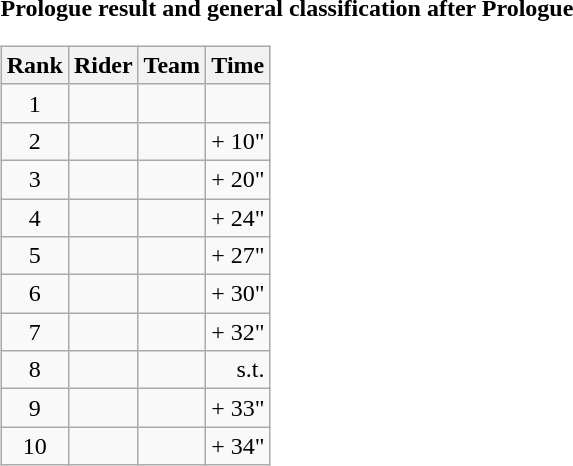<table>
<tr>
<td><strong>Prologue result and general classification after Prologue</strong><br><table class="wikitable">
<tr>
<th scope="col">Rank</th>
<th scope="col">Rider</th>
<th scope="col">Team</th>
<th scope="col">Time</th>
</tr>
<tr>
<td style="text-align:center;">1</td>
<td></td>
<td></td>
<td style="text-align:right;"></td>
</tr>
<tr>
<td style="text-align:center;">2</td>
<td></td>
<td></td>
<td style="text-align:right;">+ 10"</td>
</tr>
<tr>
<td style="text-align:center;">3</td>
<td></td>
<td></td>
<td style="text-align:right;">+ 20"</td>
</tr>
<tr>
<td style="text-align:center;">4</td>
<td></td>
<td></td>
<td style="text-align:right;">+ 24"</td>
</tr>
<tr>
<td style="text-align:center;">5</td>
<td></td>
<td></td>
<td style="text-align:right;">+ 27"</td>
</tr>
<tr>
<td style="text-align:center;">6</td>
<td></td>
<td></td>
<td style="text-align:right;">+ 30"</td>
</tr>
<tr>
<td style="text-align:center;">7</td>
<td></td>
<td></td>
<td style="text-align:right;">+ 32"</td>
</tr>
<tr>
<td style="text-align:center;">8</td>
<td></td>
<td></td>
<td style="text-align:right;">s.t.</td>
</tr>
<tr>
<td style="text-align:center;">9</td>
<td></td>
<td></td>
<td style="text-align:right;">+ 33"</td>
</tr>
<tr>
<td style="text-align:center;">10</td>
<td></td>
<td></td>
<td style="text-align:right;">+ 34"</td>
</tr>
</table>
</td>
</tr>
</table>
